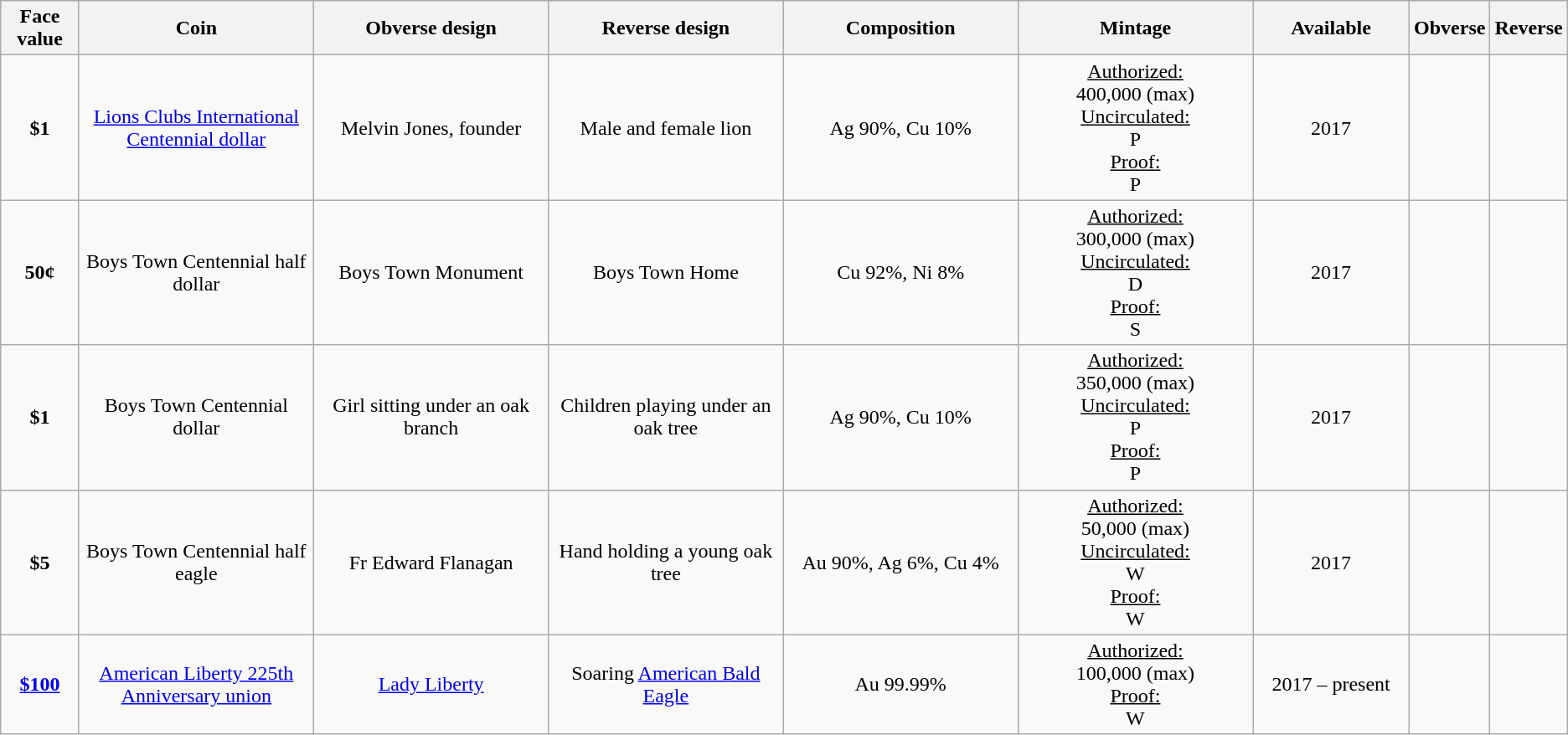<table class="wikitable">
<tr>
<th width="5%">Face value</th>
<th width="15%">Coin</th>
<th width="15%">Obverse design</th>
<th width="15%">Reverse design</th>
<th width="15%">Composition</th>
<th width="15%">Mintage</th>
<th width="10%">Available</th>
<th>Obverse</th>
<th>Reverse</th>
</tr>
<tr>
<td align="center"><strong>$1</strong></td>
<td align="center"><a href='#'>Lions Clubs International Centennial dollar</a></td>
<td align="center">Melvin Jones, founder</td>
<td align="center">Male and female lion</td>
<td align="center">Ag 90%, Cu 10%</td>
<td align="center"><u>Authorized:</u><br>400,000 (max)<br><u>Uncirculated:</u><br> P<br><u>Proof:</u><br> P</td>
<td align="center">2017</td>
<td></td>
<td></td>
</tr>
<tr>
<td align="center"><strong>50¢</strong></td>
<td align="center">Boys Town Centennial half dollar</td>
<td align="center">Boys Town Monument</td>
<td align="center">Boys Town Home</td>
<td align="center">Cu 92%, Ni 8%</td>
<td align="center"><u>Authorized:</u><br>300,000 (max)<br><u>Uncirculated:</u><br> D<br><u>Proof:</u><br> S</td>
<td align="center">2017</td>
<td></td>
<td></td>
</tr>
<tr>
<td align="center"><strong>$1</strong></td>
<td align="center">Boys Town Centennial dollar</td>
<td align="center">Girl sitting under an oak branch</td>
<td align="center">Children playing under an oak tree</td>
<td align="center">Ag 90%, Cu 10%</td>
<td align="center"><u>Authorized:</u><br>350,000 (max)<br><u>Uncirculated:</u><br> P<br><u>Proof:</u><br> P</td>
<td align="center">2017</td>
<td></td>
<td></td>
</tr>
<tr>
<td align="center"><strong>$5</strong></td>
<td align="center">Boys Town Centennial half eagle</td>
<td align="center">Fr Edward Flanagan</td>
<td align="center">Hand holding a young oak tree</td>
<td align="center">Au 90%, Ag 6%, Cu 4%</td>
<td align="center"><u>Authorized:</u><br>50,000 (max)<br><u>Uncirculated:</u><br> W<br><u>Proof:</u><br> W</td>
<td align="center">2017</td>
<td></td>
<td></td>
</tr>
<tr>
<td align="center"><strong><a href='#'>$100</a></strong></td>
<td align="center"><a href='#'>American Liberty 225th Anniversary union</a></td>
<td align="center"><a href='#'>Lady Liberty</a></td>
<td align="center">Soaring <a href='#'>American Bald Eagle</a></td>
<td align="center">Au 99.99%</td>
<td align="center"><u>Authorized:</u><br>100,000 (max)<br><u>Proof:</u><br> W</td>
<td align="center">2017 – present</td>
<td></td>
<td></td>
</tr>
</table>
